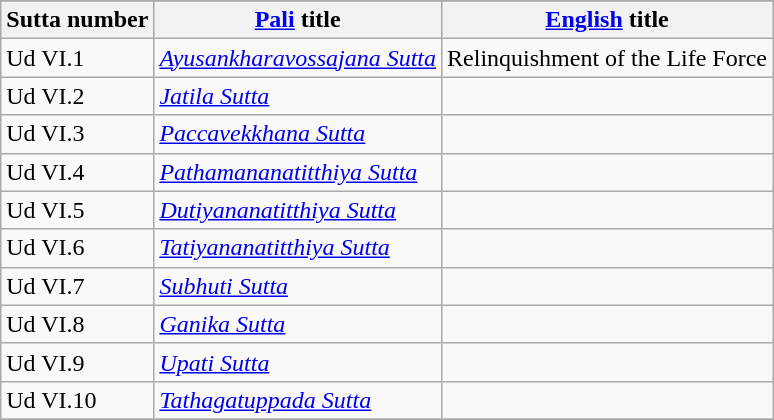<table class="wikitable">
<tr>
</tr>
<tr>
<th>Sutta number</th>
<th><a href='#'>Pali</a> title</th>
<th><a href='#'>English</a> title</th>
</tr>
<tr>
<td>Ud VI.1</td>
<td><em><a href='#'>Ayusankharavossajana Sutta</a></em></td>
<td>Relinquishment of the Life Force</td>
</tr>
<tr>
<td>Ud VI.2</td>
<td><em><a href='#'>Jatila Sutta</a></em></td>
<td></td>
</tr>
<tr>
<td>Ud VI.3</td>
<td><em><a href='#'>Paccavekkhana Sutta</a></em></td>
<td></td>
</tr>
<tr>
<td>Ud VI.4</td>
<td><em><a href='#'>Pathamananatitthiya Sutta</a></em></td>
<td></td>
</tr>
<tr>
<td>Ud VI.5</td>
<td><em><a href='#'>Dutiyananatitthiya Sutta</a></em></td>
<td></td>
</tr>
<tr>
<td>Ud VI.6</td>
<td><em><a href='#'>Tatiyananatitthiya Sutta</a></em></td>
<td></td>
</tr>
<tr>
<td>Ud VI.7</td>
<td><em><a href='#'>Subhuti Sutta</a></em></td>
<td></td>
</tr>
<tr>
<td>Ud VI.8</td>
<td><em><a href='#'>Ganika Sutta</a></em></td>
<td></td>
</tr>
<tr>
<td>Ud VI.9</td>
<td><em><a href='#'>Upati Sutta</a></em></td>
<td></td>
</tr>
<tr>
<td>Ud VI.10</td>
<td><em><a href='#'>Tathagatuppada Sutta</a></em></td>
<td></td>
</tr>
<tr>
</tr>
</table>
